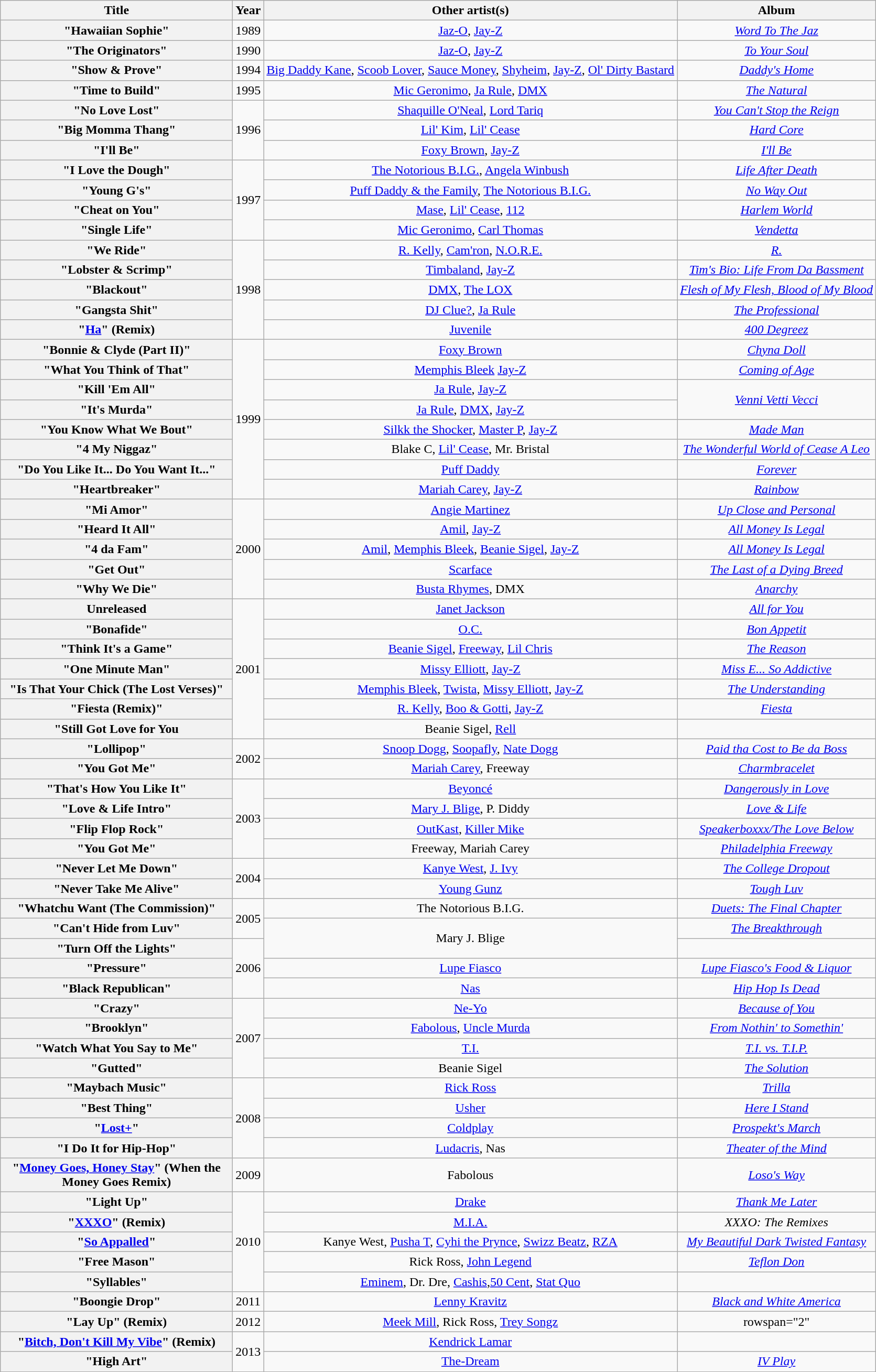<table class="wikitable plainrowheaders" style="text-align:center;">
<tr>
<th scope="col" style="width:18em;">Title</th>
<th scope="col">Year</th>
<th scope="col">Other artist(s)</th>
<th scope="col">Album</th>
</tr>
<tr>
<th scope="row">"Hawaiian Sophie"</th>
<td>1989</td>
<td><a href='#'>Jaz-O</a>, <a href='#'>Jay-Z</a></td>
<td><em><a href='#'>Word To The Jaz</a></em></td>
</tr>
<tr>
<th scope="row">"The Originators"</th>
<td>1990</td>
<td><a href='#'>Jaz-O</a>, <a href='#'>Jay-Z</a></td>
<td><em><a href='#'>To Your Soul</a></em></td>
</tr>
<tr>
<th scope="row">"Show & Prove"</th>
<td>1994</td>
<td><a href='#'>Big Daddy Kane</a>, <a href='#'>Scoob Lover</a>, <a href='#'>Sauce Money</a>, <a href='#'>Shyheim</a>, <a href='#'>Jay-Z</a>, <a href='#'>Ol' Dirty Bastard</a></td>
<td><em><a href='#'>Daddy's Home</a></em></td>
</tr>
<tr>
<th scope="row">"Time to Build"</th>
<td>1995</td>
<td><a href='#'>Mic Geronimo</a>, <a href='#'>Ja Rule</a>, <a href='#'>DMX</a></td>
<td><em><a href='#'>The Natural</a></em></td>
</tr>
<tr>
<th scope="row">"No Love Lost"</th>
<td rowspan="3">1996</td>
<td><a href='#'>Shaquille O'Neal</a>, <a href='#'>Lord Tariq</a></td>
<td><em><a href='#'>You Can't Stop the Reign</a></em></td>
</tr>
<tr>
<th scope="row">"Big Momma Thang"</th>
<td><a href='#'>Lil' Kim</a>, <a href='#'>Lil' Cease</a></td>
<td><em><a href='#'>Hard Core</a></em></td>
</tr>
<tr>
<th scope="row">"I'll Be"</th>
<td><a href='#'>Foxy Brown</a>, <a href='#'>Jay-Z</a></td>
<td><em><a href='#'>I'll Be</a></em></td>
</tr>
<tr>
<th scope="row">"I Love the Dough"</th>
<td rowspan="4">1997</td>
<td><a href='#'>The Notorious B.I.G.</a>, <a href='#'>Angela Winbush</a></td>
<td><em><a href='#'>Life After Death</a></em></td>
</tr>
<tr>
<th scope="row">"Young G's"</th>
<td><a href='#'>Puff Daddy & the Family</a>, <a href='#'>The Notorious B.I.G.</a></td>
<td><em><a href='#'>No Way Out</a></em></td>
</tr>
<tr>
<th scope="row">"Cheat on You"</th>
<td><a href='#'>Mase</a>, <a href='#'>Lil' Cease</a>, <a href='#'>112</a></td>
<td><em><a href='#'>Harlem World</a></em></td>
</tr>
<tr>
<th scope="row">"Single Life"</th>
<td><a href='#'>Mic Geronimo</a>, <a href='#'>Carl Thomas</a></td>
<td><em><a href='#'>Vendetta</a></em></td>
</tr>
<tr>
<th scope="row">"We Ride"</th>
<td rowspan="5">1998</td>
<td><a href='#'>R. Kelly</a>, <a href='#'>Cam'ron</a>, <a href='#'>N.O.R.E.</a></td>
<td><em><a href='#'>R.</a></em></td>
</tr>
<tr>
<th scope="row">"Lobster & Scrimp"</th>
<td><a href='#'>Timbaland</a>, <a href='#'>Jay-Z</a></td>
<td><em><a href='#'>Tim's Bio: Life From Da Bassment</a></em></td>
</tr>
<tr>
<th scope="row">"Blackout"</th>
<td><a href='#'>DMX</a>, <a href='#'>The LOX</a></td>
<td><em><a href='#'>Flesh of My Flesh, Blood of My Blood</a></em></td>
</tr>
<tr>
<th scope="row">"Gangsta Shit"</th>
<td><a href='#'>DJ Clue?</a>, <a href='#'>Ja Rule</a></td>
<td><em><a href='#'>The Professional</a></em></td>
</tr>
<tr>
<th scope="row">"<a href='#'>Ha</a>" (Remix)</th>
<td><a href='#'>Juvenile</a></td>
<td><em><a href='#'>400 Degreez</a></em></td>
</tr>
<tr>
<th scope="row">"Bonnie & Clyde (Part II)"</th>
<td rowspan="8">1999</td>
<td><a href='#'>Foxy Brown</a></td>
<td><em><a href='#'>Chyna Doll</a></em></td>
</tr>
<tr>
<th scope="row">"What You Think of That"</th>
<td><a href='#'>Memphis Bleek</a> <a href='#'>Jay-Z</a></td>
<td><em><a href='#'>Coming of Age</a></em></td>
</tr>
<tr>
<th scope="row">"Kill 'Em All"</th>
<td><a href='#'>Ja Rule</a>, <a href='#'>Jay-Z</a></td>
<td rowspan="2"><em><a href='#'>Venni Vetti Vecci</a></em></td>
</tr>
<tr>
<th scope="row">"It's Murda"</th>
<td><a href='#'>Ja Rule</a>, <a href='#'>DMX</a>, <a href='#'>Jay-Z</a></td>
</tr>
<tr>
<th scope="row">"You Know What We Bout"</th>
<td><a href='#'>Silkk the Shocker</a>, <a href='#'>Master P</a>, <a href='#'>Jay-Z</a></td>
<td><em><a href='#'>Made Man</a></em></td>
</tr>
<tr>
<th scope="row">"4 My Niggaz"</th>
<td>Blake C, <a href='#'>Lil' Cease</a>, Mr. Bristal</td>
<td><em><a href='#'>The Wonderful World of Cease A Leo</a></em></td>
</tr>
<tr>
<th scope="row">"Do You Like It... Do You Want It..."</th>
<td><a href='#'>Puff Daddy</a></td>
<td><em><a href='#'>Forever</a></em></td>
</tr>
<tr>
<th scope="row">"Heartbreaker"</th>
<td><a href='#'>Mariah Carey</a>, <a href='#'>Jay-Z</a></td>
<td><em><a href='#'>Rainbow</a></em></td>
</tr>
<tr>
<th scope="row">"Mi Amor"</th>
<td rowspan="5">2000</td>
<td><a href='#'>Angie Martinez</a></td>
<td><em><a href='#'>Up Close and Personal</a></em></td>
</tr>
<tr>
<th scope="row">"Heard It All"</th>
<td><a href='#'>Amil</a>, <a href='#'>Jay-Z</a></td>
<td><em><a href='#'>All Money Is Legal</a></em></td>
</tr>
<tr>
<th scope="row">"4 da Fam"</th>
<td><a href='#'>Amil</a>, <a href='#'>Memphis Bleek</a>, <a href='#'>Beanie Sigel</a>, <a href='#'>Jay-Z</a></td>
<td><em><a href='#'>All Money Is Legal</a></em></td>
</tr>
<tr>
<th scope="row">"Get Out"</th>
<td><a href='#'>Scarface</a></td>
<td><em><a href='#'>The Last of a Dying Breed</a></em></td>
</tr>
<tr>
<th scope="row">"Why We Die"</th>
<td><a href='#'>Busta Rhymes</a>, DMX</td>
<td><em><a href='#'>Anarchy</a></em></td>
</tr>
<tr>
<th scope="row">Unreleased</th>
<td rowspan="7">2001</td>
<td><a href='#'>Janet Jackson</a></td>
<td><em><a href='#'>All for You</a></em></td>
</tr>
<tr>
<th scope="row">"Bonafide"</th>
<td><a href='#'>O.C.</a></td>
<td><em><a href='#'>Bon Appetit</a></em></td>
</tr>
<tr>
<th scope="row">"Think It's a Game"</th>
<td><a href='#'>Beanie Sigel</a>, <a href='#'>Freeway</a>, <a href='#'>Lil Chris</a></td>
<td><em><a href='#'>The Reason</a></em></td>
</tr>
<tr>
<th scope="row">"One Minute Man"</th>
<td><a href='#'>Missy Elliott</a>, <a href='#'>Jay-Z</a></td>
<td><em><a href='#'>Miss E... So Addictive</a></em></td>
</tr>
<tr>
<th scope="row">"Is That Your Chick (The Lost Verses)"</th>
<td><a href='#'>Memphis Bleek</a>, <a href='#'>Twista</a>, <a href='#'>Missy Elliott</a>, <a href='#'>Jay-Z</a></td>
<td><em><a href='#'>The Understanding</a></em></td>
</tr>
<tr>
<th scope="row">"Fiesta (Remix)"</th>
<td><a href='#'>R. Kelly</a>, <a href='#'>Boo & Gotti</a>, <a href='#'>Jay-Z</a></td>
<td><em><a href='#'>Fiesta</a></em></td>
</tr>
<tr>
<th scope="row">"Still Got Love for You</th>
<td>Beanie Sigel, <a href='#'>Rell</a></td>
</tr>
<tr>
<th scope="row">"Lollipop"</th>
<td rowspan="2">2002</td>
<td><a href='#'>Snoop Dogg</a>, <a href='#'>Soopafly</a>, <a href='#'>Nate Dogg</a></td>
<td><em><a href='#'>Paid tha Cost to Be da Boss</a></em></td>
</tr>
<tr>
<th scope="row">"You Got Me"</th>
<td><a href='#'>Mariah Carey</a>, Freeway</td>
<td><em><a href='#'>Charmbracelet</a></em></td>
</tr>
<tr>
<th scope="row">"That's How You Like It"</th>
<td rowspan="4">2003</td>
<td><a href='#'>Beyoncé</a></td>
<td><em><a href='#'>Dangerously in Love</a></em></td>
</tr>
<tr>
<th scope="row">"Love & Life Intro"</th>
<td><a href='#'>Mary J. Blige</a>, P. Diddy</td>
<td><em><a href='#'>Love & Life</a></em></td>
</tr>
<tr>
<th scope="row">"Flip Flop Rock"</th>
<td><a href='#'>OutKast</a>, <a href='#'>Killer Mike</a></td>
<td><em><a href='#'>Speakerboxxx/The Love Below</a></em></td>
</tr>
<tr>
<th scope="row">"You Got Me"</th>
<td>Freeway, Mariah Carey</td>
<td><em><a href='#'>Philadelphia Freeway</a></em></td>
</tr>
<tr>
<th scope="row">"Never Let Me Down"</th>
<td rowspan="2">2004</td>
<td><a href='#'>Kanye West</a>, <a href='#'>J. Ivy</a></td>
<td><em><a href='#'>The College Dropout</a></em></td>
</tr>
<tr>
<th scope="row">"Never Take Me Alive"</th>
<td><a href='#'>Young Gunz</a></td>
<td><em><a href='#'>Tough Luv</a></em></td>
</tr>
<tr>
<th scope="row">"Whatchu Want (The Commission)"</th>
<td rowspan="2">2005</td>
<td>The Notorious B.I.G.</td>
<td><em><a href='#'>Duets: The Final Chapter</a></em></td>
</tr>
<tr>
<th scope="row">"Can't Hide from Luv"</th>
<td rowspan="2">Mary J. Blige</td>
<td><em><a href='#'>The Breakthrough</a></em></td>
</tr>
<tr>
<th scope="row">"Turn Off the Lights"</th>
<td rowspan="3">2006</td>
<td></td>
</tr>
<tr>
<th scope="row">"Pressure"</th>
<td><a href='#'>Lupe Fiasco</a></td>
<td><em><a href='#'>Lupe Fiasco's Food & Liquor</a></em></td>
</tr>
<tr>
<th scope="row">"Black Republican"</th>
<td><a href='#'>Nas</a></td>
<td><em><a href='#'>Hip Hop Is Dead</a></em></td>
</tr>
<tr>
<th scope="row">"Crazy"</th>
<td rowspan="4">2007</td>
<td><a href='#'>Ne-Yo</a></td>
<td><em><a href='#'>Because of You</a></em></td>
</tr>
<tr>
<th scope="row">"Brooklyn"</th>
<td><a href='#'>Fabolous</a>, <a href='#'>Uncle Murda</a></td>
<td><em><a href='#'>From Nothin' to Somethin'</a></em></td>
</tr>
<tr>
<th scope="row">"Watch What You Say to Me"</th>
<td><a href='#'>T.I.</a></td>
<td><em><a href='#'>T.I. vs. T.I.P.</a></em></td>
</tr>
<tr>
<th scope="row">"Gutted"</th>
<td>Beanie Sigel</td>
<td><em><a href='#'>The Solution</a></em></td>
</tr>
<tr>
<th scope="row">"Maybach Music"</th>
<td rowspan="4">2008</td>
<td><a href='#'>Rick Ross</a></td>
<td><em><a href='#'>Trilla</a></em></td>
</tr>
<tr>
<th scope="row">"Best Thing"</th>
<td><a href='#'>Usher</a></td>
<td><em><a href='#'>Here I Stand</a></em></td>
</tr>
<tr>
<th scope="row">"<a href='#'>Lost+</a>"</th>
<td><a href='#'>Coldplay</a></td>
<td><em><a href='#'>Prospekt's March</a></em></td>
</tr>
<tr>
<th scope="row">"I Do It for Hip-Hop"</th>
<td><a href='#'>Ludacris</a>, Nas</td>
<td><em><a href='#'>Theater of the Mind</a></em></td>
</tr>
<tr>
<th scope="row">"<a href='#'>Money Goes, Honey Stay</a>" (When the Money Goes Remix)</th>
<td>2009</td>
<td>Fabolous</td>
<td><em><a href='#'>Loso's Way</a></em></td>
</tr>
<tr>
<th scope="row">"Light Up"</th>
<td rowspan="5">2010</td>
<td><a href='#'>Drake</a></td>
<td><em><a href='#'>Thank Me Later</a></em></td>
</tr>
<tr>
<th scope="row">"<a href='#'>XXXO</a>" (Remix)</th>
<td><a href='#'>M.I.A.</a></td>
<td><em>XXXO: The Remixes</em></td>
</tr>
<tr>
<th scope="row">"<a href='#'>So Appalled</a>"</th>
<td>Kanye West, <a href='#'>Pusha T</a>, <a href='#'>Cyhi the Prynce</a>, <a href='#'>Swizz Beatz</a>, <a href='#'>RZA</a></td>
<td><em><a href='#'>My Beautiful Dark Twisted Fantasy</a></em></td>
</tr>
<tr>
<th scope="row">"Free Mason"</th>
<td>Rick Ross, <a href='#'>John Legend</a></td>
<td><em><a href='#'>Teflon Don</a></em></td>
</tr>
<tr>
<th scope="row">"Syllables"</th>
<td><a href='#'>Eminem</a>, Dr. Dre, <a href='#'>Cashis</a>,<a href='#'>50 Cent</a>, <a href='#'>Stat Quo</a></td>
<td></td>
</tr>
<tr>
<th scope="row">"Boongie Drop"</th>
<td>2011</td>
<td><a href='#'>Lenny Kravitz</a></td>
<td><em><a href='#'>Black and White America</a></em></td>
</tr>
<tr>
<th scope="row">"Lay Up" (Remix)</th>
<td>2012</td>
<td><a href='#'>Meek Mill</a>, Rick Ross, <a href='#'>Trey Songz</a></td>
<td>rowspan="2" </td>
</tr>
<tr>
<th scope="row">"<a href='#'>Bitch, Don't Kill My Vibe</a>" (Remix)</th>
<td rowspan="2">2013</td>
<td><a href='#'>Kendrick Lamar</a></td>
</tr>
<tr>
<th scope="row">"High Art"</th>
<td><a href='#'>The-Dream</a></td>
<td><em><a href='#'>IV Play</a></em></td>
</tr>
</table>
